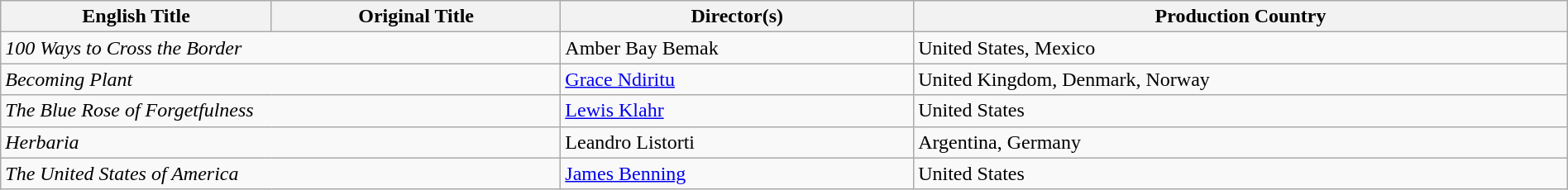<table class="sortable wikitable" style="width:100%; margin-bottom:4px">
<tr>
<th>English Title</th>
<th>Original Title</th>
<th>Director(s)</th>
<th>Production Country</th>
</tr>
<tr>
<td colspan="2"><em>100 Ways to Cross the Border</em></td>
<td>Amber Bay Bemak</td>
<td>United States, Mexico</td>
</tr>
<tr>
<td colspan="2"><em>Becoming Plant</em></td>
<td><a href='#'>Grace Ndiritu</a></td>
<td>United Kingdom, Denmark, Norway</td>
</tr>
<tr>
<td colspan="2"><em>The Blue Rose of Forgetfulness</em></td>
<td><a href='#'>Lewis Klahr</a></td>
<td>United States</td>
</tr>
<tr>
<td colspan="2"><em>Herbaria</em></td>
<td>Leandro Listorti</td>
<td>Argentina, Germany</td>
</tr>
<tr>
<td colspan="2"><em>The United States of America</em></td>
<td><a href='#'>James Benning</a></td>
<td>United States</td>
</tr>
</table>
